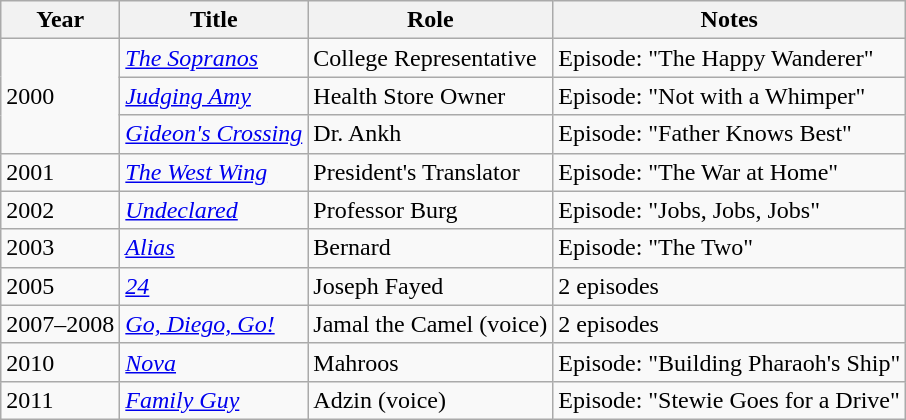<table class="wikitable sortable">
<tr>
<th>Year</th>
<th>Title</th>
<th>Role</th>
<th>Notes</th>
</tr>
<tr>
<td rowspan="3">2000</td>
<td><em><a href='#'>The Sopranos</a></em></td>
<td>College Representative</td>
<td>Episode: "The Happy Wanderer"</td>
</tr>
<tr>
<td><em><a href='#'>Judging Amy</a></em></td>
<td>Health Store Owner</td>
<td>Episode: "Not with a Whimper"</td>
</tr>
<tr>
<td><em><a href='#'>Gideon's Crossing</a></em></td>
<td>Dr. Ankh</td>
<td>Episode: "Father Knows Best"</td>
</tr>
<tr>
<td>2001</td>
<td><em><a href='#'>The West Wing</a></em></td>
<td>President's Translator</td>
<td>Episode: "The War at Home"</td>
</tr>
<tr>
<td>2002</td>
<td><em><a href='#'>Undeclared</a></em></td>
<td>Professor Burg</td>
<td>Episode: "Jobs, Jobs, Jobs"</td>
</tr>
<tr>
<td>2003</td>
<td><em><a href='#'>Alias</a></em></td>
<td>Bernard</td>
<td>Episode: "The Two"</td>
</tr>
<tr>
<td>2005</td>
<td><em><a href='#'>24</a></em></td>
<td>Joseph Fayed</td>
<td>2 episodes</td>
</tr>
<tr>
<td>2007–2008</td>
<td><em><a href='#'>Go, Diego, Go!</a></em></td>
<td>Jamal the Camel (voice)</td>
<td>2 episodes</td>
</tr>
<tr>
<td>2010</td>
<td><em><a href='#'>Nova</a></em></td>
<td>Mahroos</td>
<td>Episode: "Building Pharaoh's Ship"</td>
</tr>
<tr>
<td>2011</td>
<td><em><a href='#'>Family Guy</a></em></td>
<td>Adzin (voice)</td>
<td>Episode: "Stewie Goes for a Drive"</td>
</tr>
</table>
